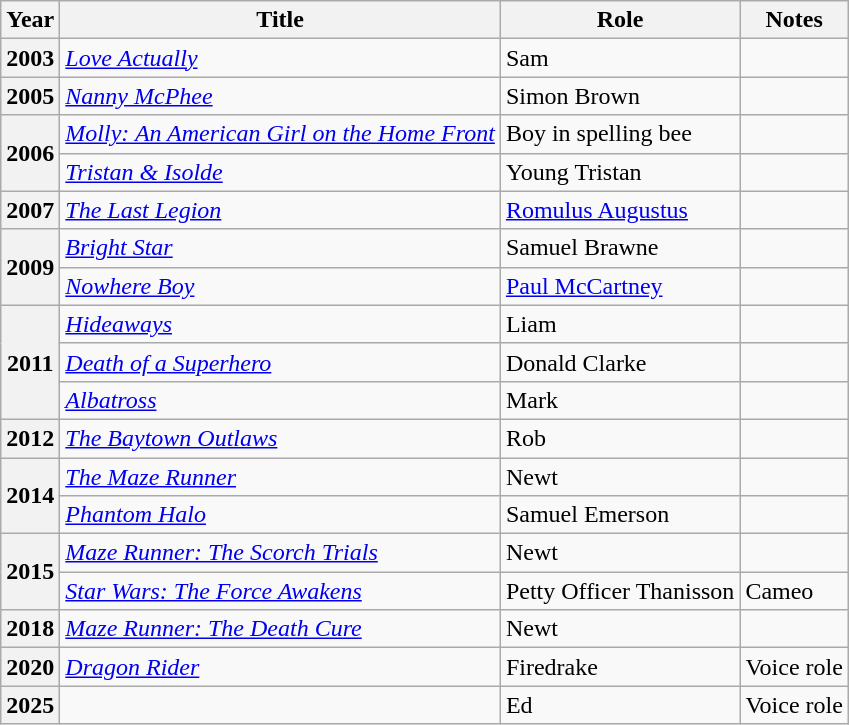<table class="wikitable plainrowheaders sortable">
<tr>
<th scope="col">Year</th>
<th scope="col">Title</th>
<th scope="col" class="unsortable">Role</th>
<th scope="col" class="unsortable">Notes</th>
</tr>
<tr>
<th scope="row">2003</th>
<td><em><a href='#'>Love Actually</a></em></td>
<td>Sam</td>
<td></td>
</tr>
<tr>
<th scope="row">2005</th>
<td><em><a href='#'>Nanny McPhee</a></em></td>
<td>Simon Brown</td>
<td></td>
</tr>
<tr>
<th scope="row" rowspan="2">2006</th>
<td><em><a href='#'>Molly: An American Girl on the Home Front</a></em></td>
<td>Boy in spelling bee</td>
<td></td>
</tr>
<tr>
<td><em><a href='#'>Tristan & Isolde</a></em></td>
<td>Young Tristan</td>
<td></td>
</tr>
<tr>
<th scope="row">2007</th>
<td data-sort-value="Last Legion, The"><em><a href='#'>The Last Legion</a></em></td>
<td><a href='#'>Romulus Augustus</a></td>
<td></td>
</tr>
<tr>
<th rowspan="2" scope="row">2009</th>
<td><em><a href='#'>Bright Star</a></em></td>
<td>Samuel Brawne</td>
<td></td>
</tr>
<tr>
<td><em><a href='#'>Nowhere Boy</a></em></td>
<td><a href='#'>Paul McCartney</a></td>
<td></td>
</tr>
<tr>
<th scope="row" rowspan="3">2011</th>
<td><em><a href='#'>Hideaways</a></em></td>
<td>Liam</td>
<td></td>
</tr>
<tr>
<td><em><a href='#'>Death of a Superhero</a></em></td>
<td>Donald Clarke</td>
<td></td>
</tr>
<tr>
<td><em><a href='#'>Albatross</a></em></td>
<td>Mark</td>
<td></td>
</tr>
<tr>
<th scope="row">2012</th>
<td data-sort-value="Baytown Outlaws, The"><em><a href='#'>The Baytown Outlaws</a></em></td>
<td>Rob</td>
<td></td>
</tr>
<tr>
<th scope="row" rowspan="2">2014</th>
<td data-sort-value="Maze Runner, The"><em><a href='#'>The Maze Runner</a></em></td>
<td>Newt</td>
<td></td>
</tr>
<tr>
<td><em><a href='#'>Phantom Halo</a></em></td>
<td>Samuel Emerson</td>
<td></td>
</tr>
<tr>
<th scope="row" rowspan="2">2015</th>
<td><em><a href='#'>Maze Runner: The Scorch Trials</a></em></td>
<td>Newt</td>
<td></td>
</tr>
<tr>
<td><em><a href='#'>Star Wars: The Force Awakens</a></em></td>
<td>Petty Officer Thanisson</td>
<td>Cameo</td>
</tr>
<tr>
<th scope="row">2018</th>
<td><em><a href='#'>Maze Runner: The Death Cure</a></em></td>
<td>Newt</td>
<td></td>
</tr>
<tr>
<th scope="row">2020</th>
<td><em><a href='#'>Dragon Rider</a></em></td>
<td>Firedrake</td>
<td>Voice role</td>
</tr>
<tr>
<th scope="row">2025</th>
<td></td>
<td>Ed</td>
<td>Voice role</td>
</tr>
</table>
